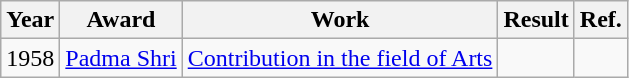<table class="wikitable">
<tr>
<th>Year</th>
<th>Award</th>
<th>Work</th>
<th>Result</th>
<th>Ref.</th>
</tr>
<tr>
<td>1958</td>
<td><a href='#'>Padma Shri</a></td>
<td><a href='#'>Contribution in the field of Arts</a></td>
<td></td>
<td></td>
</tr>
</table>
